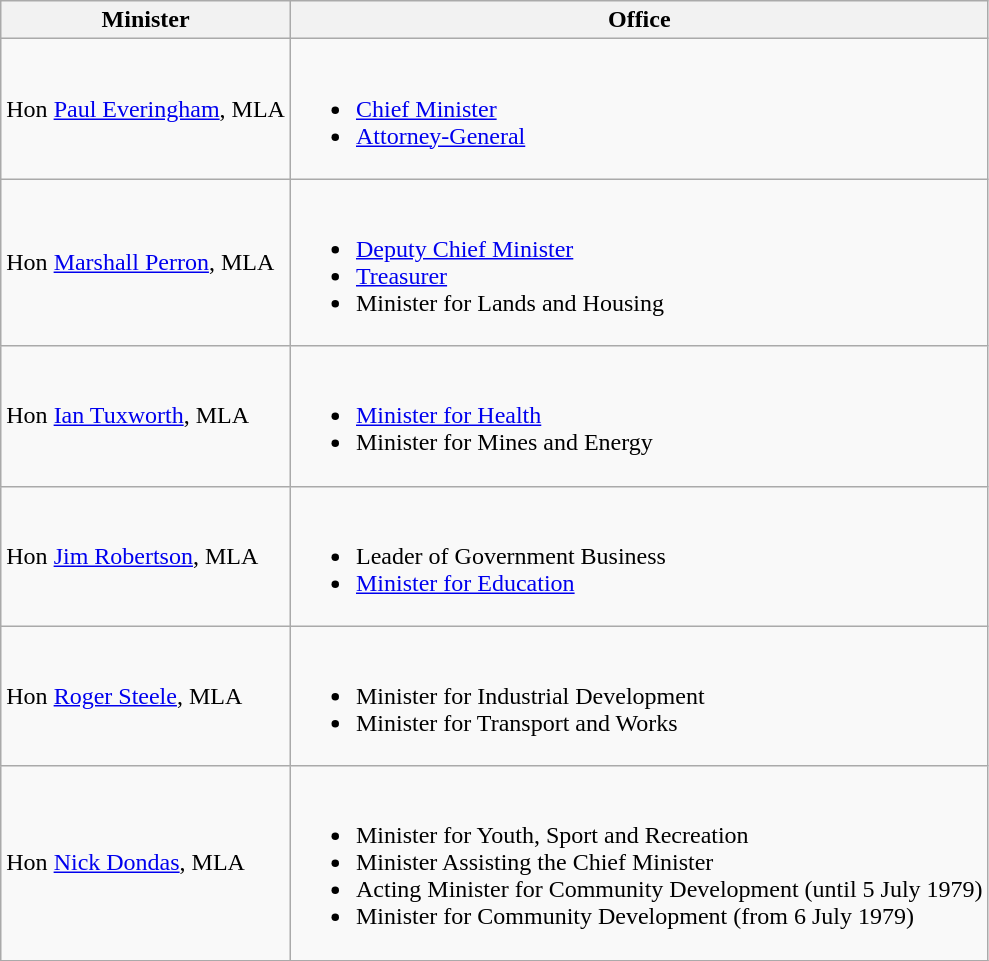<table class="wikitable">
<tr>
<th>Minister</th>
<th>Office</th>
</tr>
<tr>
<td>Hon <a href='#'>Paul Everingham</a>, MLA</td>
<td><br><ul><li><a href='#'>Chief Minister</a></li><li><a href='#'>Attorney-General</a></li></ul></td>
</tr>
<tr>
<td>Hon <a href='#'>Marshall Perron</a>, MLA</td>
<td><br><ul><li><a href='#'>Deputy Chief Minister</a></li><li><a href='#'>Treasurer</a></li><li>Minister for Lands and Housing</li></ul></td>
</tr>
<tr>
<td>Hon <a href='#'>Ian Tuxworth</a>, MLA</td>
<td><br><ul><li><a href='#'>Minister for Health</a></li><li>Minister for Mines and Energy</li></ul></td>
</tr>
<tr>
<td>Hon <a href='#'>Jim Robertson</a>, MLA</td>
<td><br><ul><li>Leader of Government Business</li><li><a href='#'>Minister for Education</a></li></ul></td>
</tr>
<tr>
<td>Hon <a href='#'>Roger Steele</a>, MLA</td>
<td><br><ul><li>Minister for Industrial Development</li><li>Minister for Transport and Works</li></ul></td>
</tr>
<tr>
<td>Hon <a href='#'>Nick Dondas</a>, MLA</td>
<td><br><ul><li>Minister for Youth, Sport and Recreation</li><li>Minister Assisting the Chief Minister</li><li>Acting Minister for Community Development (until 5 July 1979) </li><li>Minister for Community Development (from 6 July 1979) </li></ul></td>
</tr>
<tr>
</tr>
</table>
